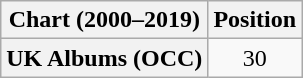<table class="wikitable plainrowheaders" style="text-align:center">
<tr>
<th scope="col">Chart (2000–2019)</th>
<th scope="col">Position</th>
</tr>
<tr>
<th scope="row">UK Albums (OCC)</th>
<td>30</td>
</tr>
</table>
